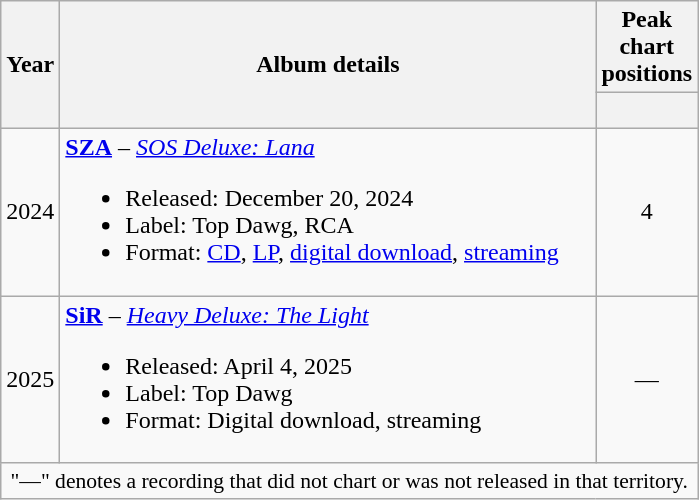<table class="wikitable">
<tr>
<th rowspan="2" style="width:20px;">Year</th>
<th rowspan="2" style="width:350px;">Album details</th>
<th>Peak chart positions</th>
</tr>
<tr>
<th scope="col" style="width:3em;font-size:90%;"><a href='#'></a><br></th>
</tr>
<tr>
<td style="text-align:center;" rowspan="1">2024</td>
<td><strong><a href='#'>SZA</a></strong> – <em><a href='#'>SOS Deluxe: Lana</a></em><br><ul><li>Released: December 20, 2024</li><li>Label: Top Dawg, RCA</li><li>Format: <a href='#'>CD</a>, <a href='#'>LP</a>, <a href='#'>digital download</a>, <a href='#'>streaming</a></li></ul></td>
<td style="text-align:center;">4</td>
</tr>
<tr>
<td style="text-align:center;" rowspan="1">2025</td>
<td><strong><a href='#'>SiR</a></strong> – <em><a href='#'>Heavy Deluxe: The Light</a></em><br><ul><li>Released: April 4, 2025</li><li>Label: Top Dawg</li><li>Format: Digital download, streaming</li></ul></td>
<td style="text-align:center;">—</td>
</tr>
<tr>
<td colspan="3" style="font-size:90%" align="center">"—" denotes a recording that did not chart or was not released in that territory.</td>
</tr>
</table>
